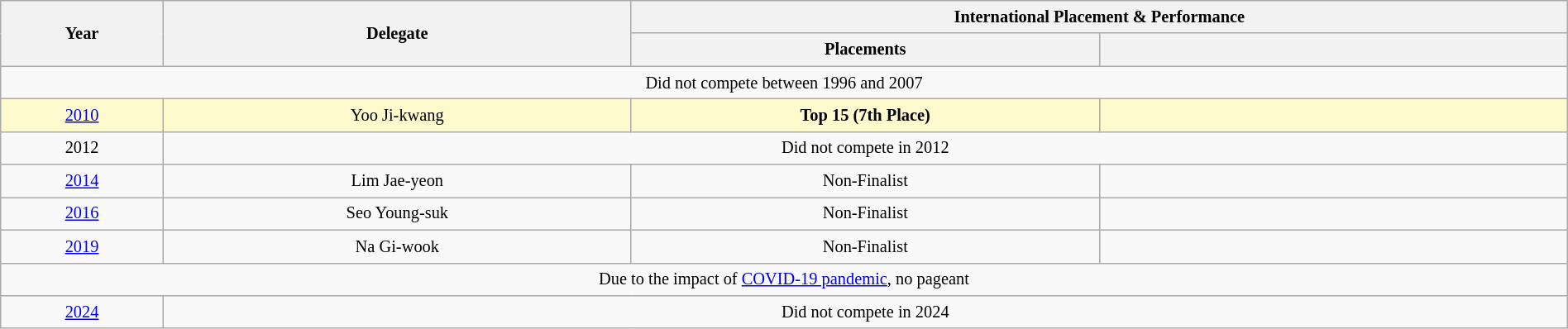<table class="wikitable" style="text-align:center; line-height:20px; font-size:85%; width:100%;">
<tr>
<th rowspan="2"  width=100px>Year</th>
<th rowspan="2"  width=300px>Delegate</th>
<th colspan="2"  width=100px>International Placement & Performance</th>
</tr>
<tr>
<th width=300px>Placements</th>
<th width=300px></th>
</tr>
<tr>
<td colspan=4>Did not compete between 1996 and 2007</td>
</tr>
<tr style="background-color:#FFFACD; ">
<td><a href='#'>2010</a></td>
<td>Yoo Ji-kwang</td>
<td><strong>Top 15 (7th Place)</strong></td>
<td style="background:;"></td>
</tr>
<tr>
<td>2012</td>
<td colspan=4>Did not compete in 2012</td>
</tr>
<tr>
<td><a href='#'>2014</a></td>
<td>Lim Jae-yeon</td>
<td>Non-Finalist</td>
<td></td>
</tr>
<tr>
<td><a href='#'>2016</a></td>
<td>Seo Young-suk</td>
<td>Non-Finalist</td>
<td></td>
</tr>
<tr>
<td><a href='#'>2019</a></td>
<td>Na Gi-wook</td>
<td>Non-Finalist</td>
<td></td>
</tr>
<tr>
<td colspan=6>Due to the impact of <a href='#'>COVID-19 pandemic</a>, no pageant</td>
</tr>
<tr>
<td><a href='#'>2024</a></td>
<td colspan=4>Did not compete in 2024</td>
</tr>
</table>
